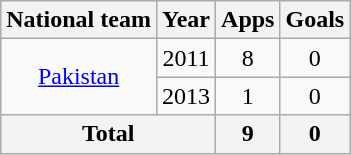<table class=wikitable style="text-align: center;">
<tr>
<th>National team</th>
<th>Year</th>
<th>Apps</th>
<th>Goals</th>
</tr>
<tr>
<td rowspan="2"><a href='#'>Pakistan</a></td>
<td>2011</td>
<td>8</td>
<td>0</td>
</tr>
<tr>
<td>2013</td>
<td>1</td>
<td>0</td>
</tr>
<tr>
<th colspan="2">Total</th>
<th>9</th>
<th>0</th>
</tr>
</table>
